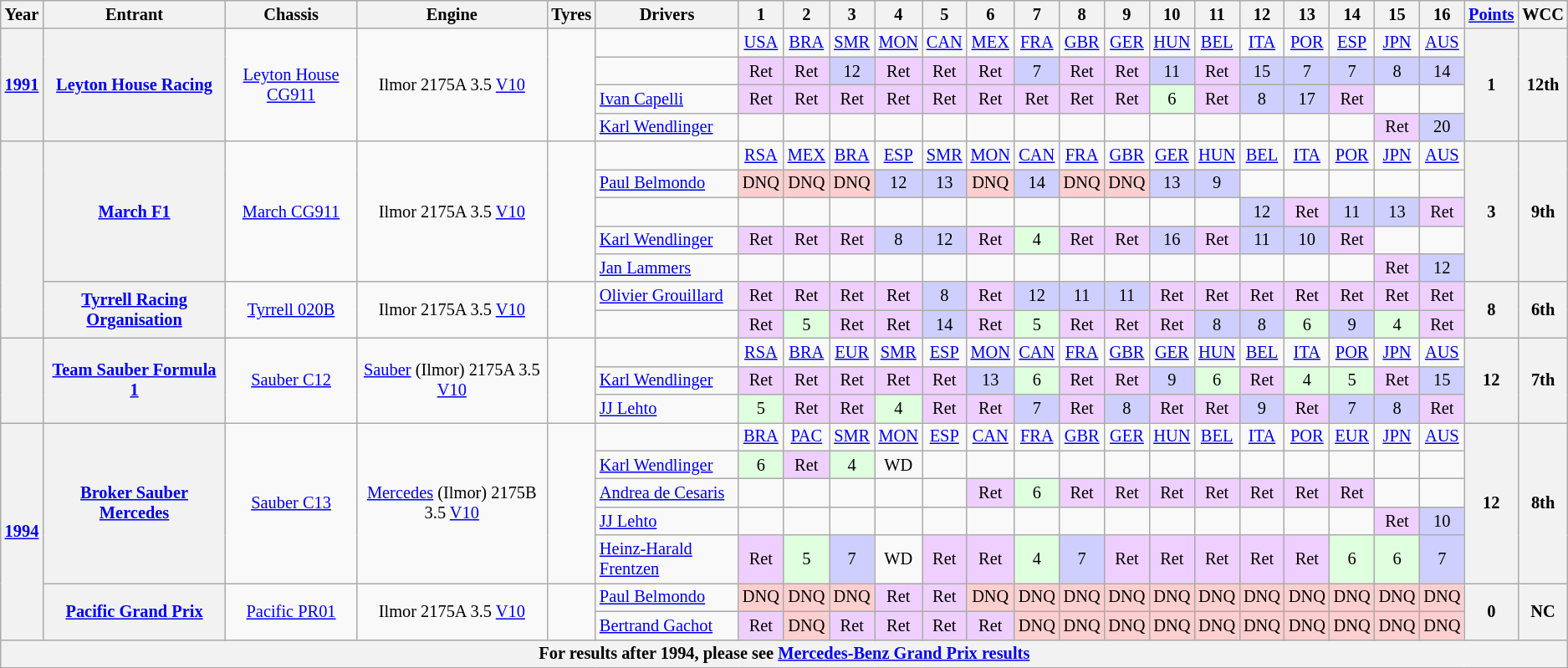<table class="wikitable" style="text-align:center; font-size:85%">
<tr>
<th>Year</th>
<th>Entrant</th>
<th>Chassis</th>
<th>Engine</th>
<th>Tyres</th>
<th>Drivers</th>
<th>1</th>
<th>2</th>
<th>3</th>
<th>4</th>
<th>5</th>
<th>6</th>
<th>7</th>
<th>8</th>
<th>9</th>
<th>10</th>
<th>11</th>
<th>12</th>
<th>13</th>
<th>14</th>
<th>15</th>
<th>16</th>
<th><a href='#'>Points</a></th>
<th>WCC</th>
</tr>
<tr>
<th rowspan="4"><strong><a href='#'>1991</a></strong></th>
<th rowspan="4"><strong><a href='#'>Leyton House Racing</a></strong></th>
<td rowspan="4"><a href='#'>Leyton House CG911</a></td>
<td rowspan="4">Ilmor 2175A 3.5 <a href='#'>V10</a></td>
<td rowspan="4"></td>
<td></td>
<td><a href='#'>USA</a></td>
<td><a href='#'>BRA</a></td>
<td><a href='#'>SMR</a></td>
<td><a href='#'>MON</a></td>
<td><a href='#'>CAN</a></td>
<td><a href='#'>MEX</a></td>
<td><a href='#'>FRA</a></td>
<td><a href='#'>GBR</a></td>
<td><a href='#'>GER</a></td>
<td><a href='#'>HUN</a></td>
<td><a href='#'>BEL</a></td>
<td><a href='#'>ITA</a></td>
<td><a href='#'>POR</a></td>
<td><a href='#'>ESP</a></td>
<td><a href='#'>JPN</a></td>
<td><a href='#'>AUS</a></td>
<th rowspan="4"><strong>1</strong></th>
<th rowspan="4"><strong>12th</strong></th>
</tr>
<tr>
<td align="left"></td>
<td style="background:#EFCFFF;" align="center">Ret</td>
<td style="background:#EFCFFF;" align="center">Ret</td>
<td style="background:#CFCFFF;" align="center">12</td>
<td style="background:#EFCFFF;" align="center">Ret</td>
<td style="background:#EFCFFF;" align="center">Ret</td>
<td style="background:#EFCFFF;" align="center">Ret</td>
<td style="background:#CFCFFF;" align="center">7</td>
<td style="background:#EFCFFF;" align="center">Ret</td>
<td style="background:#EFCFFF;" align="center">Ret</td>
<td style="background:#CFCFFF;" align="center">11</td>
<td style="background:#EFCFFF;" align="center">Ret</td>
<td style="background:#CFCFFF;" align="center">15</td>
<td style="background:#CFCFFF;" align="center">7</td>
<td style="background:#CFCFFF;" align="center">7</td>
<td style="background:#CFCFFF;" align="center">8</td>
<td style="background:#CFCFFF;" align="center">14</td>
</tr>
<tr>
<td align="left"> <a href='#'>Ivan Capelli</a></td>
<td style="background:#EFCFFF;" align="center">Ret</td>
<td style="background:#EFCFFF;" align="center">Ret</td>
<td style="background:#EFCFFF;" align="center">Ret</td>
<td style="background:#EFCFFF;" align="center">Ret</td>
<td style="background:#EFCFFF;" align="center">Ret</td>
<td style="background:#EFCFFF;" align="center">Ret</td>
<td style="background:#EFCFFF;" align="center">Ret</td>
<td style="background:#EFCFFF;" align="center">Ret</td>
<td style="background:#EFCFFF;" align="center">Ret</td>
<td style="background:#DFFFDF;" align="center">6</td>
<td style="background:#EFCFFF;" align="center">Ret</td>
<td style="background:#CFCFFF;" align="center">8</td>
<td style="background:#CFCFFF;" align="center">17</td>
<td style="background:#EFCFFF;" align="center">Ret</td>
<td></td>
<td></td>
</tr>
<tr>
<td align="left"> <a href='#'>Karl Wendlinger</a></td>
<td></td>
<td></td>
<td></td>
<td></td>
<td></td>
<td></td>
<td></td>
<td></td>
<td></td>
<td></td>
<td></td>
<td></td>
<td></td>
<td></td>
<td style="background:#EFCFFF;" align="center">Ret</td>
<td style="background:#CFCFFF;" align="center">20</td>
</tr>
<tr>
<th rowspan="7"><strong></strong></th>
<th rowspan="5"><strong><a href='#'>March F1</a></strong></th>
<td rowspan="5"><a href='#'>March CG911</a></td>
<td rowspan="5">Ilmor 2175A 3.5 <a href='#'>V10</a></td>
<td rowspan="5"></td>
<td></td>
<td><a href='#'>RSA</a></td>
<td><a href='#'>MEX</a></td>
<td><a href='#'>BRA</a></td>
<td><a href='#'>ESP</a></td>
<td><a href='#'>SMR</a></td>
<td><a href='#'>MON</a></td>
<td><a href='#'>CAN</a></td>
<td><a href='#'>FRA</a></td>
<td><a href='#'>GBR</a></td>
<td><a href='#'>GER</a></td>
<td><a href='#'>HUN</a></td>
<td><a href='#'>BEL</a></td>
<td><a href='#'>ITA</a></td>
<td><a href='#'>POR</a></td>
<td><a href='#'>JPN</a></td>
<td><a href='#'>AUS</a></td>
<th rowspan="5"><strong>3</strong></th>
<th rowspan="5"><strong>9th</strong></th>
</tr>
<tr>
<td align="left"> <a href='#'>Paul Belmondo</a></td>
<td style="background:#FFCFCF;">DNQ</td>
<td style="background:#FFCFCF;">DNQ</td>
<td style="background:#FFCFCF;">DNQ</td>
<td style="background:#CFCFFF;">12</td>
<td style="background:#CFCFFF;">13</td>
<td style="background:#FFCFCF;">DNQ</td>
<td style="background:#CFCFFF;">14</td>
<td style="background:#FFCFCF;">DNQ</td>
<td style="background:#FFCFCF;">DNQ</td>
<td style="background:#CFCFFF;">13</td>
<td style="background:#CFCFFF;">9</td>
<td></td>
<td></td>
<td></td>
<td></td>
<td></td>
</tr>
<tr>
<td align="left"></td>
<td></td>
<td></td>
<td></td>
<td></td>
<td></td>
<td></td>
<td></td>
<td></td>
<td></td>
<td></td>
<td></td>
<td style="background:#CFCFFF;">12</td>
<td style="background:#EFCFFF;">Ret</td>
<td style="background:#CFCFFF;">11</td>
<td style="background:#CFCFFF;">13</td>
<td style="background:#EFCFFF;">Ret</td>
</tr>
<tr>
<td align="left"> <a href='#'>Karl Wendlinger</a></td>
<td style="background:#EFCFFF;">Ret</td>
<td style="background:#EFCFFF;">Ret</td>
<td style="background:#EFCFFF;">Ret</td>
<td style="background:#CFCFFF;">8</td>
<td style="background:#CFCFFF;">12</td>
<td style="background:#EFCFFF;">Ret</td>
<td style="background:#DFFFDF;">4</td>
<td style="background:#EFCFFF;">Ret</td>
<td style="background:#EFCFFF;">Ret</td>
<td style="background:#CFCFFF;">16</td>
<td style="background:#EFCFFF;">Ret</td>
<td style="background:#CFCFFF;">11</td>
<td style="background:#CFCFFF;">10</td>
<td style="background:#EFCFFF;">Ret</td>
<td></td>
<td></td>
</tr>
<tr>
<td align="left"> <a href='#'>Jan Lammers</a></td>
<td></td>
<td></td>
<td></td>
<td></td>
<td></td>
<td></td>
<td></td>
<td></td>
<td></td>
<td></td>
<td></td>
<td></td>
<td></td>
<td></td>
<td style="background:#EFCFFF;">Ret</td>
<td style="background:#CFCFFF;">12</td>
</tr>
<tr>
<th rowspan="2"><strong><a href='#'>Tyrrell Racing Organisation</a></strong></th>
<td rowspan="2"><a href='#'>Tyrrell 020B</a></td>
<td rowspan="2">Ilmor 2175A 3.5 <a href='#'>V10</a></td>
<td rowspan="2"></td>
<td align="left"> <a href='#'>Olivier Grouillard</a></td>
<td style="background:#EFCFFF;">Ret</td>
<td style="background:#EFCFFF;">Ret</td>
<td style="background:#EFCFFF;">Ret</td>
<td style="background:#EFCFFF;">Ret</td>
<td style="background:#CFCFFF;">8</td>
<td style="background:#EFCFFF;">Ret</td>
<td style="background:#CFCFFF;">12</td>
<td style="background:#CFCFFF;">11</td>
<td style="background:#CFCFFF;">11</td>
<td style="background:#EFCFFF;">Ret</td>
<td style="background:#EFCFFF;">Ret</td>
<td style="background:#EFCFFF;">Ret</td>
<td style="background:#EFCFFF;">Ret</td>
<td style="background:#EFCFFF;">Ret</td>
<td style="background:#EFCFFF;">Ret</td>
<td style="background:#EFCFFF;">Ret</td>
<th rowspan="2"><strong>8</strong></th>
<th rowspan="2"><strong>6th</strong></th>
</tr>
<tr>
<td align="left"></td>
<td style="background:#EFCFFF;">Ret</td>
<td style="background:#DFFFDF;">5</td>
<td style="background:#EFCFFF;">Ret</td>
<td style="background:#EFCFFF;">Ret</td>
<td style="background:#CFCFFF;">14</td>
<td style="background:#EFCFFF;">Ret</td>
<td style="background:#DFFFDF;">5</td>
<td style="background:#EFCFFF;">Ret</td>
<td style="background:#EFCFFF;">Ret</td>
<td style="background:#EFCFFF;">Ret</td>
<td style="background:#CFCFFF;">8</td>
<td style="background:#CFCFFF;">8</td>
<td style="background:#DFFFDF;">6</td>
<td style="background:#CFCFFF;">9</td>
<td style="background:#DFFFDF;">4</td>
<td style="background:#EFCFFF;">Ret</td>
</tr>
<tr>
<th rowspan="3"><strong></strong></th>
<th rowspan="3"><strong><a href='#'>Team Sauber Formula 1</a></strong></th>
<td rowspan="3"><a href='#'>Sauber C12</a></td>
<td rowspan="3"><a href='#'>Sauber</a> (Ilmor) 2175A 3.5 <a href='#'>V10</a></td>
<td rowspan="3"></td>
<td></td>
<td><a href='#'>RSA</a></td>
<td><a href='#'>BRA</a></td>
<td><a href='#'>EUR</a></td>
<td><a href='#'>SMR</a></td>
<td><a href='#'>ESP</a></td>
<td><a href='#'>MON</a></td>
<td><a href='#'>CAN</a></td>
<td><a href='#'>FRA</a></td>
<td><a href='#'>GBR</a></td>
<td><a href='#'>GER</a></td>
<td><a href='#'>HUN</a></td>
<td><a href='#'>BEL</a></td>
<td><a href='#'>ITA</a></td>
<td><a href='#'>POR</a></td>
<td><a href='#'>JPN</a></td>
<td><a href='#'>AUS</a></td>
<th rowspan="3"><strong>12</strong></th>
<th rowspan="3"><strong>7th</strong></th>
</tr>
<tr>
<td align="left"> <a href='#'>Karl Wendlinger</a></td>
<td style="background:#EFCFFF;">Ret</td>
<td style="background:#EFCFFF;">Ret</td>
<td style="background:#EFCFFF;">Ret</td>
<td style="background:#EFCFFF;">Ret</td>
<td style="background:#EFCFFF;">Ret</td>
<td style="background:#cfcfff;">13</td>
<td style="background:#dfffdf;">6</td>
<td style="background:#EFCFFF;">Ret</td>
<td style="background:#EFCFFF;">Ret</td>
<td style="background:#cfcfff;">9</td>
<td style="background:#dfffdf;">6</td>
<td style="background:#EFCFFF;">Ret</td>
<td style="background:#dfffdf;">4</td>
<td style="background:#dfffdf;">5</td>
<td style="background:#EFCFFF;">Ret</td>
<td style="background:#cfcfff;">15</td>
</tr>
<tr>
<td align="left"> <a href='#'>JJ Lehto</a></td>
<td style="background:#dfffdf;">5</td>
<td style="background:#EFCFFF;">Ret</td>
<td style="background:#EFCFFF;">Ret</td>
<td style="background:#dfffdf;">4</td>
<td style="background:#EFCFFF;">Ret</td>
<td style="background:#EFCFFF;">Ret</td>
<td style="background:#cfcfff;">7</td>
<td style="background:#EFCFFF;">Ret</td>
<td style="background:#cfcfff;">8</td>
<td style="background:#EFCFFF;">Ret</td>
<td style="background:#EFCFFF;">Ret</td>
<td style="background:#cfcfff;">9</td>
<td style="background:#EFCFFF;">Ret</td>
<td style="background:#cfcfff;">7</td>
<td style="background:#cfcfff;">8</td>
<td style="background:#EFCFFF;">Ret</td>
</tr>
<tr>
<th rowspan="7"><strong><a href='#'>1994</a></strong></th>
<th rowspan="5"><strong><a href='#'>Broker Sauber Mercedes</a></strong></th>
<td rowspan="5"><a href='#'>Sauber C13</a></td>
<td rowspan="5"><a href='#'>Mercedes</a> (Ilmor) 2175B 3.5 <a href='#'>V10</a></td>
<td rowspan="5"></td>
<td></td>
<td><a href='#'>BRA</a></td>
<td><a href='#'>PAC</a></td>
<td><a href='#'>SMR</a></td>
<td><a href='#'>MON</a></td>
<td><a href='#'>ESP</a></td>
<td><a href='#'>CAN</a></td>
<td><a href='#'>FRA</a></td>
<td><a href='#'>GBR</a></td>
<td><a href='#'>GER</a></td>
<td><a href='#'>HUN</a></td>
<td><a href='#'>BEL</a></td>
<td><a href='#'>ITA</a></td>
<td><a href='#'>POR</a></td>
<td><a href='#'>EUR</a></td>
<td><a href='#'>JPN</a></td>
<td><a href='#'>AUS</a></td>
<th rowspan="5"><strong>12</strong></th>
<th rowspan="5"><strong>8th</strong></th>
</tr>
<tr>
<td align="left"> <a href='#'>Karl Wendlinger</a></td>
<td style="background:#dfffdf;">6</td>
<td style="background:#efcfff;">Ret</td>
<td style="background:#dfffdf;">4</td>
<td>WD</td>
<td></td>
<td></td>
<td></td>
<td></td>
<td></td>
<td></td>
<td></td>
<td></td>
<td></td>
<td></td>
<td></td>
<td></td>
</tr>
<tr>
<td align="left"> <a href='#'>Andrea de Cesaris</a></td>
<td></td>
<td></td>
<td></td>
<td></td>
<td></td>
<td style="background:#EFCFFF;">Ret</td>
<td style="background:#DFFFDF;">6</td>
<td style="background:#EFCFFF;">Ret</td>
<td style="background:#EFCFFF;">Ret</td>
<td style="background:#EFCFFF;">Ret</td>
<td style="background:#EFCFFF;">Ret</td>
<td style="background:#EFCFFF;">Ret</td>
<td style="background:#EFCFFF;">Ret</td>
<td style="background:#EFCFFF;">Ret</td>
<td></td>
<td></td>
</tr>
<tr>
<td align="left"> <a href='#'>JJ Lehto</a></td>
<td></td>
<td></td>
<td></td>
<td></td>
<td></td>
<td></td>
<td></td>
<td></td>
<td></td>
<td></td>
<td></td>
<td></td>
<td></td>
<td></td>
<td style="background:#efcfff;">Ret</td>
<td style="background:#cfcfff;">10</td>
</tr>
<tr>
<td align="left"> <a href='#'>Heinz-Harald Frentzen</a></td>
<td style="background:#efcfff;">Ret</td>
<td style="background:#dfffdf;">5</td>
<td style="background:#cfcfff;">7</td>
<td>WD</td>
<td style="background:#efcfff;">Ret</td>
<td style="background:#efcfff;">Ret</td>
<td style="background:#dfffdf;">4</td>
<td style="background:#cfcfff;">7</td>
<td style="background:#efcfff;">Ret</td>
<td style="background:#efcfff;">Ret</td>
<td style="background:#efcfff;">Ret</td>
<td style="background:#efcfff;">Ret</td>
<td style="background:#efcfff;">Ret</td>
<td style="background:#dfffdf;">6</td>
<td style="background:#dfffdf;">6</td>
<td style="background:#cfcfff;">7</td>
</tr>
<tr>
<th rowspan="2"><strong><a href='#'>Pacific Grand Prix</a></strong></th>
<td rowspan="2"><a href='#'>Pacific PR01</a></td>
<td rowspan="2">Ilmor 2175A 3.5 <a href='#'>V10</a></td>
<td rowspan="2"></td>
<td align="left"> <a href='#'>Paul Belmondo</a></td>
<td style="background:#ffcfcf;">DNQ</td>
<td style="background:#ffcfcf;">DNQ</td>
<td style="background:#ffcfcf;">DNQ</td>
<td style="background:#efcfff;">Ret</td>
<td style="background:#efcfff;">Ret</td>
<td style="background:#ffcfcf;">DNQ</td>
<td style="background:#ffcfcf;">DNQ</td>
<td style="background:#ffcfcf;">DNQ</td>
<td style="background:#ffcfcf;">DNQ</td>
<td style="background:#ffcfcf;">DNQ</td>
<td style="background:#ffcfcf;">DNQ</td>
<td style="background:#ffcfcf;">DNQ</td>
<td style="background:#ffcfcf;">DNQ</td>
<td style="background:#ffcfcf;">DNQ</td>
<td style="background:#ffcfcf;">DNQ</td>
<td style="background:#ffcfcf;">DNQ</td>
<th rowspan="2"><strong>0</strong></th>
<th rowspan="2"><strong>NC</strong></th>
</tr>
<tr>
<td align="left"> <a href='#'>Bertrand Gachot</a></td>
<td style="background:#efcfff;">Ret</td>
<td style="background:#ffcfcf;">DNQ</td>
<td style="background:#efcfff;">Ret</td>
<td style="background:#efcfff;">Ret</td>
<td style="background:#efcfff;">Ret</td>
<td style="background:#efcfff;">Ret</td>
<td style="background:#ffcfcf;">DNQ</td>
<td style="background:#ffcfcf;">DNQ</td>
<td style="background:#ffcfcf;">DNQ</td>
<td style="background:#ffcfcf;">DNQ</td>
<td style="background:#ffcfcf;">DNQ</td>
<td style="background:#ffcfcf;">DNQ</td>
<td style="background:#ffcfcf;">DNQ</td>
<td style="background:#ffcfcf;">DNQ</td>
<td style="background:#ffcfcf;">DNQ</td>
<td style="background:#ffcfcf;">DNQ</td>
</tr>
<tr>
<th colspan=24>For results after 1994, please see <a href='#'>Mercedes-Benz Grand Prix results</a></th>
</tr>
</table>
